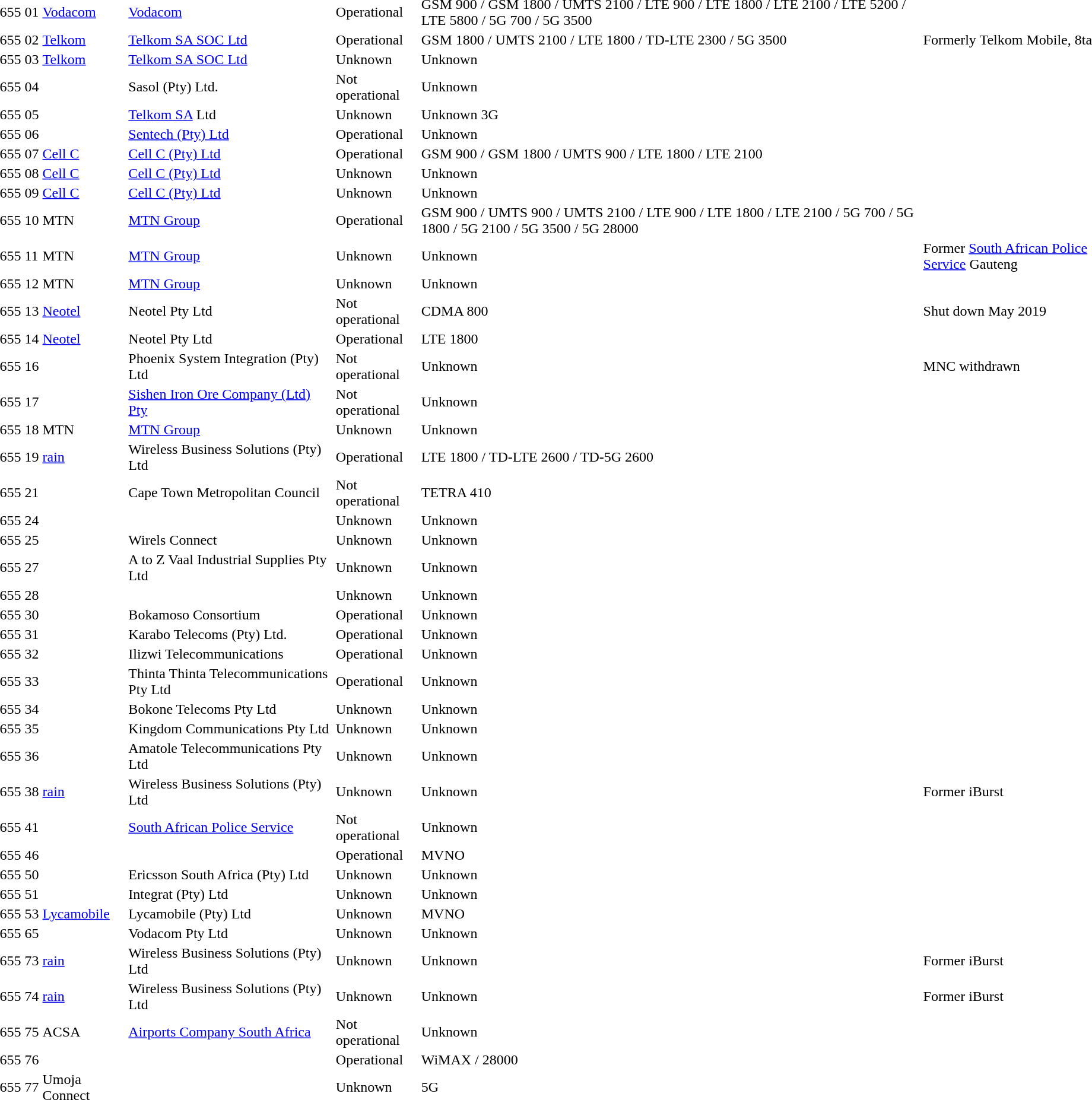<table>
<tr>
<td>655</td>
<td>01</td>
<td><a href='#'>Vodacom</a></td>
<td><a href='#'>Vodacom</a></td>
<td>Operational</td>
<td>GSM 900 / GSM 1800 / UMTS 2100 / LTE 900 / LTE 1800 / LTE 2100 / LTE 5200 / LTE 5800 / 5G 700 / 5G 3500</td>
<td></td>
</tr>
<tr>
<td>655</td>
<td>02</td>
<td><a href='#'>Telkom</a></td>
<td><a href='#'>Telkom SA SOC Ltd</a></td>
<td>Operational</td>
<td>GSM 1800 / UMTS 2100 / LTE 1800 / TD-LTE 2300 / 5G 3500</td>
<td>Formerly Telkom Mobile, 8ta</td>
</tr>
<tr>
<td>655</td>
<td>03</td>
<td><a href='#'>Telkom</a></td>
<td><a href='#'>Telkom SA SOC Ltd</a></td>
<td>Unknown</td>
<td>Unknown</td>
<td></td>
</tr>
<tr>
<td>655</td>
<td>04</td>
<td></td>
<td>Sasol (Pty) Ltd.</td>
<td>Not operational</td>
<td>Unknown</td>
<td></td>
</tr>
<tr>
<td>655</td>
<td>05</td>
<td></td>
<td><a href='#'>Telkom SA</a> Ltd</td>
<td>Unknown</td>
<td>Unknown 3G</td>
<td></td>
</tr>
<tr>
<td>655</td>
<td>06</td>
<td></td>
<td><a href='#'>Sentech (Pty) Ltd</a></td>
<td>Operational</td>
<td>Unknown</td>
<td></td>
</tr>
<tr>
<td>655</td>
<td>07</td>
<td><a href='#'>Cell C</a></td>
<td><a href='#'>Cell C (Pty) Ltd</a></td>
<td>Operational</td>
<td>GSM 900 / GSM 1800 / UMTS 900 / LTE 1800 / LTE 2100</td>
<td></td>
</tr>
<tr>
<td>655</td>
<td>08</td>
<td><a href='#'>Cell C</a></td>
<td><a href='#'>Cell C (Pty) Ltd</a></td>
<td>Unknown</td>
<td>Unknown</td>
<td></td>
</tr>
<tr>
<td>655</td>
<td>09</td>
<td><a href='#'>Cell C</a></td>
<td><a href='#'>Cell C (Pty) Ltd</a></td>
<td>Unknown</td>
<td>Unknown</td>
<td></td>
</tr>
<tr>
<td>655</td>
<td>10</td>
<td>MTN</td>
<td><a href='#'>MTN Group</a></td>
<td>Operational</td>
<td>GSM 900 / UMTS 900 / UMTS 2100 / LTE 900 / LTE 1800 / LTE 2100 / 5G 700 / 5G 1800 / 5G 2100 / 5G 3500 / 5G 28000</td>
<td></td>
</tr>
<tr>
<td>655</td>
<td>11</td>
<td>MTN</td>
<td><a href='#'>MTN Group</a></td>
<td>Unknown</td>
<td>Unknown</td>
<td>Former <a href='#'>South African Police Service</a> Gauteng</td>
</tr>
<tr>
<td>655</td>
<td>12</td>
<td>MTN</td>
<td><a href='#'>MTN Group</a></td>
<td>Unknown</td>
<td>Unknown</td>
<td></td>
</tr>
<tr>
<td>655</td>
<td>13</td>
<td><a href='#'>Neotel</a></td>
<td>Neotel Pty Ltd</td>
<td>Not operational</td>
<td>CDMA 800</td>
<td>Shut down May 2019</td>
</tr>
<tr>
<td>655</td>
<td>14</td>
<td><a href='#'>Neotel</a></td>
<td>Neotel Pty Ltd</td>
<td>Operational</td>
<td>LTE 1800</td>
<td></td>
</tr>
<tr>
<td>655</td>
<td>16</td>
<td></td>
<td>Phoenix System Integration (Pty) Ltd</td>
<td>Not operational</td>
<td>Unknown</td>
<td>MNC withdrawn </td>
</tr>
<tr>
<td>655</td>
<td>17</td>
<td></td>
<td><a href='#'>Sishen Iron Ore Company (Ltd) Pty</a></td>
<td>Not operational</td>
<td>Unknown</td>
<td></td>
</tr>
<tr>
<td>655</td>
<td>18</td>
<td>MTN</td>
<td><a href='#'>MTN Group</a></td>
<td>Unknown</td>
<td>Unknown</td>
<td></td>
</tr>
<tr>
<td>655</td>
<td>19</td>
<td><a href='#'>rain</a></td>
<td>Wireless Business Solutions (Pty) Ltd</td>
<td>Operational</td>
<td>LTE 1800 / TD-LTE 2600 / TD-5G 2600</td>
<td></td>
</tr>
<tr>
<td>655</td>
<td>21</td>
<td></td>
<td>Cape Town Metropolitan Council</td>
<td>Not operational</td>
<td>TETRA 410</td>
<td></td>
</tr>
<tr>
<td>655</td>
<td>24</td>
<td></td>
<td></td>
<td>Unknown</td>
<td>Unknown</td>
<td></td>
</tr>
<tr>
<td>655</td>
<td>25</td>
<td></td>
<td>Wirels Connect</td>
<td>Unknown</td>
<td>Unknown</td>
<td></td>
</tr>
<tr>
<td>655</td>
<td>27</td>
<td></td>
<td>A to Z Vaal Industrial Supplies Pty Ltd</td>
<td>Unknown</td>
<td>Unknown</td>
<td></td>
</tr>
<tr>
<td>655</td>
<td>28</td>
<td></td>
<td></td>
<td>Unknown</td>
<td>Unknown</td>
<td></td>
</tr>
<tr>
<td>655</td>
<td>30</td>
<td></td>
<td>Bokamoso Consortium</td>
<td>Operational</td>
<td>Unknown</td>
<td></td>
</tr>
<tr>
<td>655</td>
<td>31</td>
<td></td>
<td>Karabo Telecoms (Pty) Ltd.</td>
<td>Operational</td>
<td>Unknown</td>
<td></td>
</tr>
<tr>
<td>655</td>
<td>32</td>
<td></td>
<td>Ilizwi Telecommunications</td>
<td>Operational</td>
<td>Unknown</td>
<td></td>
</tr>
<tr>
<td>655</td>
<td>33</td>
<td></td>
<td>Thinta Thinta Telecommunications Pty Ltd</td>
<td>Operational</td>
<td>Unknown</td>
<td></td>
</tr>
<tr>
<td>655</td>
<td>34</td>
<td></td>
<td>Bokone Telecoms Pty Ltd</td>
<td>Unknown</td>
<td>Unknown</td>
<td></td>
</tr>
<tr>
<td>655</td>
<td>35</td>
<td></td>
<td>Kingdom Communications Pty Ltd</td>
<td>Unknown</td>
<td>Unknown</td>
<td></td>
</tr>
<tr>
<td>655</td>
<td>36</td>
<td></td>
<td>Amatole Telecommunications Pty Ltd</td>
<td>Unknown</td>
<td>Unknown</td>
<td></td>
</tr>
<tr>
<td>655</td>
<td>38</td>
<td><a href='#'>rain</a></td>
<td>Wireless Business Solutions (Pty) Ltd</td>
<td>Unknown</td>
<td>Unknown</td>
<td>Former iBurst</td>
</tr>
<tr>
<td>655</td>
<td>41</td>
<td></td>
<td><a href='#'>South African Police Service</a></td>
<td>Not operational</td>
<td>Unknown</td>
<td></td>
</tr>
<tr>
<td>655</td>
<td>46</td>
<td></td>
<td></td>
<td>Operational</td>
<td>MVNO</td>
<td></td>
</tr>
<tr>
<td>655</td>
<td>50</td>
<td></td>
<td>Ericsson South Africa (Pty) Ltd</td>
<td>Unknown</td>
<td>Unknown</td>
<td></td>
</tr>
<tr>
<td>655</td>
<td>51</td>
<td></td>
<td>Integrat (Pty) Ltd</td>
<td>Unknown</td>
<td>Unknown</td>
<td></td>
</tr>
<tr>
<td>655</td>
<td>53</td>
<td><a href='#'>Lycamobile</a></td>
<td>Lycamobile (Pty) Ltd</td>
<td>Unknown</td>
<td>MVNO</td>
<td></td>
</tr>
<tr>
<td>655</td>
<td>65</td>
<td></td>
<td>Vodacom Pty Ltd</td>
<td>Unknown</td>
<td>Unknown</td>
<td></td>
</tr>
<tr>
<td>655</td>
<td>73</td>
<td><a href='#'>rain</a></td>
<td>Wireless Business Solutions (Pty) Ltd</td>
<td>Unknown</td>
<td>Unknown</td>
<td>Former iBurst</td>
</tr>
<tr>
<td>655</td>
<td>74</td>
<td><a href='#'>rain</a></td>
<td>Wireless Business Solutions (Pty) Ltd</td>
<td>Unknown</td>
<td>Unknown</td>
<td>Former iBurst</td>
</tr>
<tr>
<td>655</td>
<td>75</td>
<td>ACSA</td>
<td><a href='#'>Airports Company South Africa</a></td>
<td>Not operational</td>
<td>Unknown</td>
<td></td>
</tr>
<tr>
<td>655</td>
<td>76</td>
<td></td>
<td></td>
<td>Operational</td>
<td>WiMAX / 28000</td>
<td></td>
</tr>
<tr>
<td>655</td>
<td>77</td>
<td>Umoja Connect</td>
<td></td>
<td>Unknown</td>
<td>5G</td>
<td></td>
</tr>
</table>
